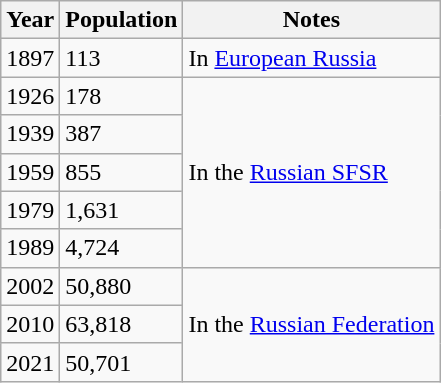<table class="wikitable">
<tr>
<th>Year</th>
<th>Population</th>
<th>Notes</th>
</tr>
<tr>
<td>1897</td>
<td>113</td>
<td>In <a href='#'>European Russia</a></td>
</tr>
<tr>
<td>1926</td>
<td>178</td>
<td rowspan="5">In the <a href='#'>Russian SFSR</a></td>
</tr>
<tr>
<td>1939</td>
<td>387</td>
</tr>
<tr>
<td>1959</td>
<td>855</td>
</tr>
<tr>
<td>1979</td>
<td>1,631</td>
</tr>
<tr>
<td>1989</td>
<td>4,724</td>
</tr>
<tr>
<td>2002</td>
<td>50,880</td>
<td rowspan="5">In the <a href='#'>Russian Federation</a></td>
</tr>
<tr>
<td>2010</td>
<td>63,818</td>
</tr>
<tr>
<td>2021</td>
<td>50,701</td>
</tr>
</table>
